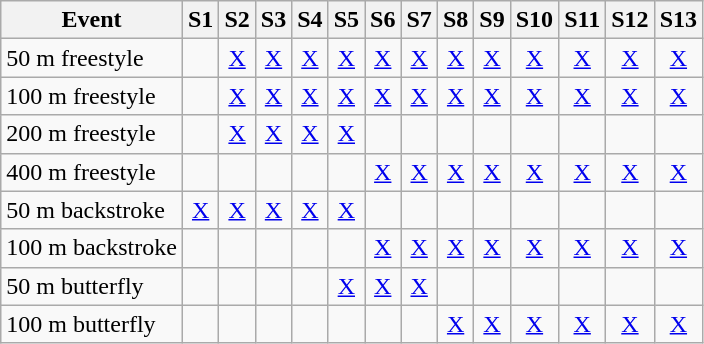<table class="wikitable">
<tr>
<th>Event</th>
<th>S1</th>
<th>S2</th>
<th>S3</th>
<th>S4</th>
<th>S5</th>
<th>S6</th>
<th>S7</th>
<th>S8</th>
<th>S9</th>
<th>S10</th>
<th>S11</th>
<th>S12</th>
<th>S13</th>
</tr>
<tr>
<td>50 m freestyle</td>
<td></td>
<td align="center"><a href='#'>X</a></td>
<td align="center"><a href='#'>X</a></td>
<td align="center"><a href='#'>X</a></td>
<td align="center"><a href='#'>X</a></td>
<td align="center"><a href='#'>X</a></td>
<td align="center"><a href='#'>X</a></td>
<td align="center"><a href='#'>X</a></td>
<td align="center"><a href='#'>X</a></td>
<td align="center"><a href='#'>X</a></td>
<td align="center"><a href='#'>X</a></td>
<td align="center"><a href='#'>X</a></td>
<td align="center"><a href='#'>X</a></td>
</tr>
<tr>
<td>100 m freestyle</td>
<td></td>
<td align="center"><a href='#'>X</a></td>
<td align="center"><a href='#'>X</a></td>
<td align="center"><a href='#'>X</a></td>
<td align="center"><a href='#'>X</a></td>
<td align="center"><a href='#'>X</a></td>
<td align="center"><a href='#'>X</a></td>
<td align="center"><a href='#'>X</a></td>
<td align="center"><a href='#'>X</a></td>
<td align="center"><a href='#'>X</a></td>
<td align="center"><a href='#'>X</a></td>
<td align="center"><a href='#'>X</a></td>
<td align="center"><a href='#'>X</a></td>
</tr>
<tr>
<td>200 m freestyle</td>
<td></td>
<td align="center"><a href='#'>X</a></td>
<td align="center"><a href='#'>X</a></td>
<td align="center"><a href='#'>X</a></td>
<td align="center"><a href='#'>X</a></td>
<td></td>
<td></td>
<td></td>
<td></td>
<td></td>
<td></td>
<td></td>
<td></td>
</tr>
<tr>
<td>400 m freestyle</td>
<td></td>
<td></td>
<td></td>
<td></td>
<td></td>
<td align="center"><a href='#'>X</a></td>
<td align="center"><a href='#'>X</a></td>
<td align="center"><a href='#'>X</a></td>
<td align="center"><a href='#'>X</a></td>
<td align="center"><a href='#'>X</a></td>
<td align="center"><a href='#'>X</a></td>
<td align="center"><a href='#'>X</a></td>
<td align="center"><a href='#'>X</a></td>
</tr>
<tr>
<td>50 m backstroke</td>
<td align="center"><a href='#'>X</a></td>
<td align="center"><a href='#'>X</a></td>
<td align="center"><a href='#'>X</a></td>
<td align="center"><a href='#'>X</a></td>
<td align="center"><a href='#'>X</a></td>
<td></td>
<td></td>
<td></td>
<td></td>
<td></td>
<td></td>
<td></td>
<td></td>
</tr>
<tr>
<td>100 m backstroke</td>
<td></td>
<td></td>
<td></td>
<td></td>
<td></td>
<td align="center"><a href='#'>X</a></td>
<td align="center"><a href='#'>X</a></td>
<td align="center"><a href='#'>X</a></td>
<td align="center"><a href='#'>X</a></td>
<td align="center"><a href='#'>X</a></td>
<td align="center"><a href='#'>X</a></td>
<td align="center"><a href='#'>X</a></td>
<td align="center"><a href='#'>X</a></td>
</tr>
<tr>
<td>50 m butterfly</td>
<td></td>
<td></td>
<td></td>
<td></td>
<td align="center"><a href='#'>X</a></td>
<td align="center"><a href='#'>X</a></td>
<td align="center"><a href='#'>X</a></td>
<td></td>
<td></td>
<td></td>
<td></td>
<td></td>
<td></td>
</tr>
<tr>
<td>100 m butterfly</td>
<td></td>
<td></td>
<td></td>
<td></td>
<td></td>
<td></td>
<td></td>
<td align="center"><a href='#'>X</a></td>
<td align="center"><a href='#'>X</a></td>
<td align="center"><a href='#'>X</a></td>
<td align="center"><a href='#'>X</a></td>
<td align="center"><a href='#'>X</a></td>
<td align="center"><a href='#'>X</a></td>
</tr>
</table>
